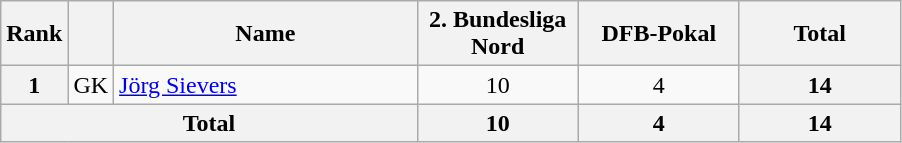<table class="wikitable" style="text-align:center;">
<tr>
<th>Rank</th>
<th></th>
<th width=195>Name</th>
<th width=100>2. Bundesliga Nord</th>
<th width=100>DFB-Pokal</th>
<th width=100>Total</th>
</tr>
<tr>
<th>1</th>
<td>GK</td>
<td align="left"> <a href='#'>Jörg Sievers</a></td>
<td>10</td>
<td>4</td>
<th>14</th>
</tr>
<tr>
<th colspan="3">Total</th>
<th>10</th>
<th>4</th>
<th>14</th>
</tr>
</table>
